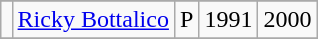<table class="wikitable" style="margin: 1em auto 1em auto">
<tr style="text-align:center;">
</tr>
<tr>
<td><strong><big></big></strong></td>
<td><a href='#'>Ricky Bottalico</a></td>
<td>P</td>
<td>1991</td>
<td>2000</td>
</tr>
<tr>
</tr>
</table>
